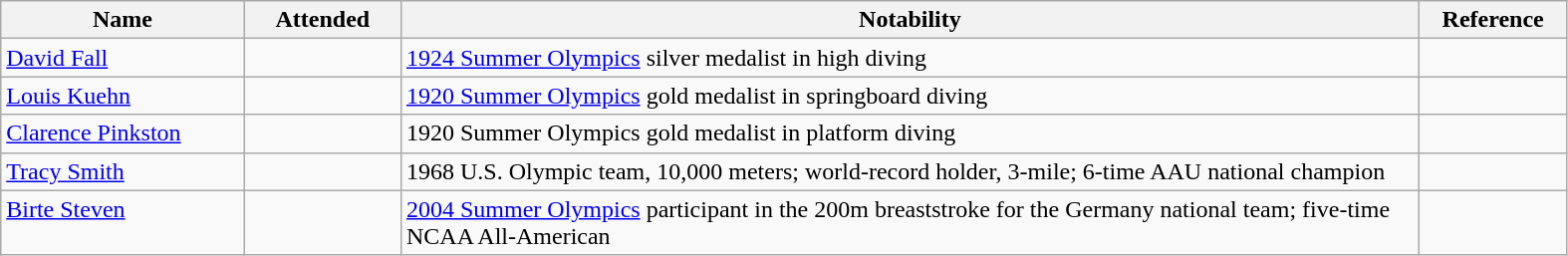<table class="wikitable sortable" style="width:83%">
<tr>
<th width="*">Name</th>
<th width="10%">Attended</th>
<th width="65%">Notability</th>
<th width="*">Reference</th>
</tr>
<tr valign="top">
<td><a href='#'>David Fall</a></td>
<td></td>
<td><a href='#'>1924 Summer Olympics</a> silver medalist in high diving</td>
<td></td>
</tr>
<tr valign="top">
<td><a href='#'>Louis Kuehn</a></td>
<td></td>
<td><a href='#'>1920 Summer Olympics</a> gold medalist in springboard diving</td>
<td></td>
</tr>
<tr valign="top">
<td><a href='#'>Clarence Pinkston</a></td>
<td></td>
<td>1920 Summer Olympics gold medalist in platform diving</td>
<td></td>
</tr>
<tr>
<td><a href='#'>Tracy Smith</a></td>
<td></td>
<td>1968 U.S. Olympic team, 10,000 meters; world-record holder, 3-mile; 6-time AAU national champion</td>
<td></td>
</tr>
<tr valign="top">
<td><a href='#'>Birte Steven</a></td>
<td></td>
<td><a href='#'>2004 Summer Olympics</a> participant in the 200m breaststroke for the Germany national team; five-time NCAA All-American</td>
<td></td>
</tr>
</table>
